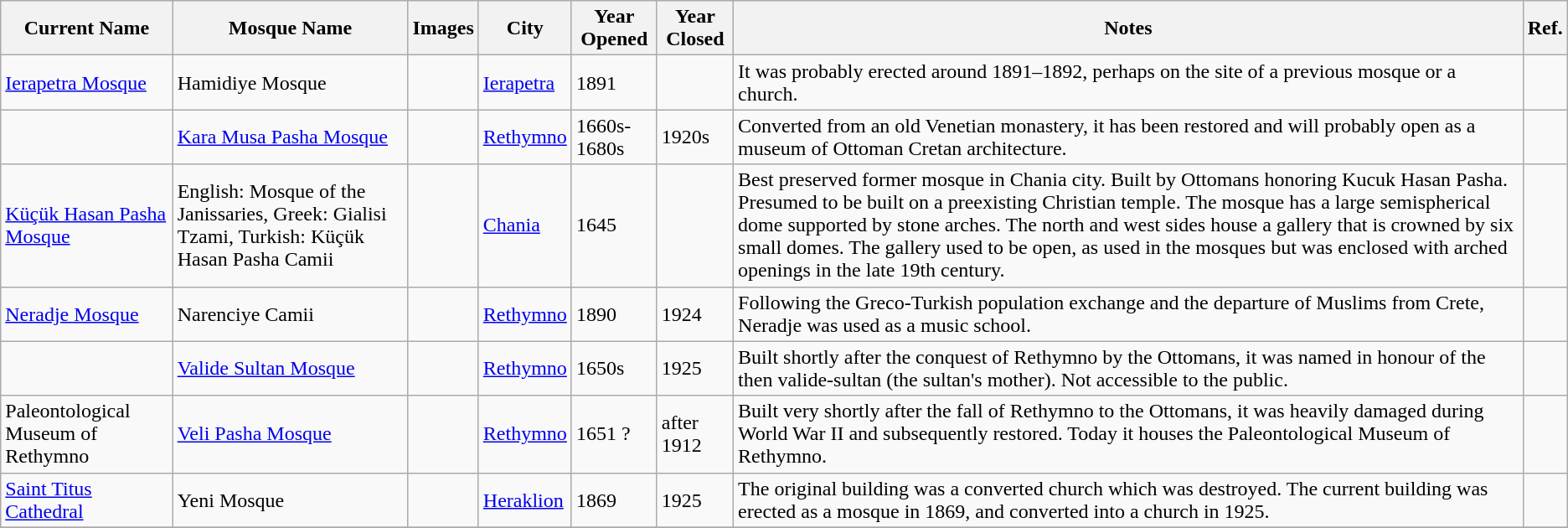<table class="wikitable plainrowheaders sortable" style="text-align:left;">
<tr>
<th>Current Name</th>
<th>Mosque Name</th>
<th class="unsortable">Images</th>
<th>City</th>
<th>Year Opened</th>
<th>Year Closed</th>
<th class="unsortable">Notes</th>
<th class="unsortable">Ref.</th>
</tr>
<tr>
<td><a href='#'>Ierapetra Mosque</a></td>
<td>Hamidiye Mosque</td>
<td></td>
<td><a href='#'>Ierapetra</a></td>
<td>1891</td>
<td></td>
<td>It was probably erected around 1891–1892, perhaps on the site of a previous mosque or a church.</td>
<td></td>
</tr>
<tr>
<td></td>
<td><a href='#'>Kara Musa Pasha Mosque</a></td>
<td></td>
<td><a href='#'>Rethymno</a></td>
<td>1660s-1680s</td>
<td>1920s</td>
<td>Converted from an old Venetian monastery, it has been restored and will probably open as a museum of Ottoman Cretan architecture.</td>
<td></td>
</tr>
<tr>
<td><a href='#'>Küçük Hasan Pasha Mosque</a></td>
<td>English: Mosque of the Janissaries, Greek: Gialisi Tzami, Turkish: Küçük Hasan Pasha Camii</td>
<td></td>
<td><a href='#'>Chania</a></td>
<td>1645</td>
<td></td>
<td>Best preserved former mosque in Chania city. Built by Ottomans honoring Kucuk Hasan Pasha. Presumed to be built on a preexisting Christian temple. The mosque has a large semispherical dome supported by stone arches. The north and west sides house a gallery that is crowned by six small domes. The gallery used to be open, as used in the mosques but was enclosed with arched openings in the late 19th century.</td>
<td></td>
</tr>
<tr>
<td><a href='#'>Neradje Mosque</a></td>
<td>Narenciye Camii</td>
<td></td>
<td><a href='#'>Rethymno</a></td>
<td>1890</td>
<td>1924</td>
<td>Following the Greco-Turkish population exchange and the departure of Muslims from Crete, Neradje was used as a music school.</td>
<td></td>
</tr>
<tr>
<td></td>
<td><a href='#'>Valide Sultan Mosque</a></td>
<td></td>
<td><a href='#'>Rethymno</a></td>
<td>1650s</td>
<td>1925</td>
<td>Built shortly after the conquest of Rethymno by the Ottomans, it was named in honour of the then valide-sultan (the sultan's mother). Not accessible to the public.</td>
<td></td>
</tr>
<tr>
<td>Paleontological Museum of Rethymno</td>
<td><a href='#'>Veli Pasha Mosque</a></td>
<td></td>
<td><a href='#'>Rethymno</a></td>
<td>1651 ?</td>
<td>after 1912</td>
<td>Built very shortly after the fall of Rethymno to the Ottomans, it was heavily damaged during World War II and subsequently restored. Today it houses the Paleontological Museum of Rethymno.</td>
<td></td>
</tr>
<tr>
<td><a href='#'>Saint Titus Cathedral</a></td>
<td>Yeni Mosque</td>
<td></td>
<td><a href='#'>Heraklion</a></td>
<td>1869</td>
<td>1925</td>
<td>The original building was a converted church which was destroyed. The current building was erected as a mosque in 1869, and converted into a church in 1925.</td>
<td></td>
</tr>
<tr>
</tr>
</table>
